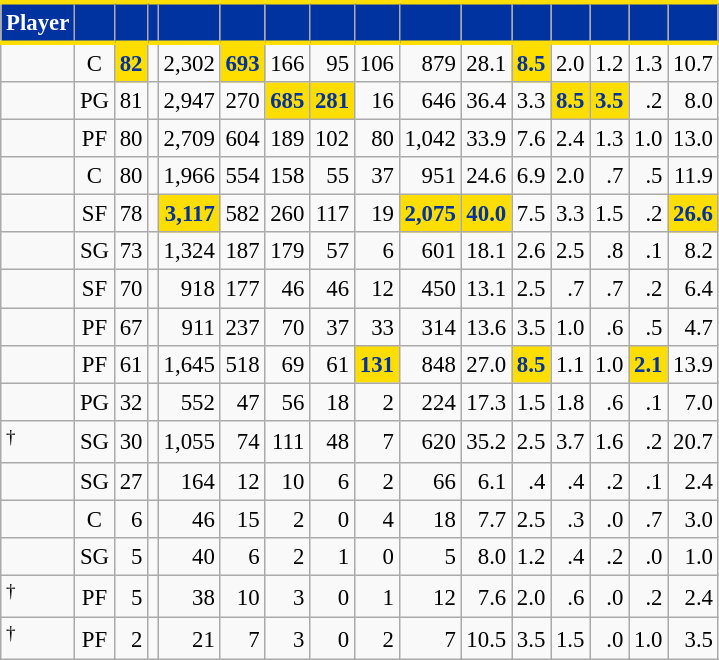<table class="wikitable sortable" style="font-size: 95%; text-align:right;">
<tr>
<th style="background:#0032A0; color:#FFFFFF; border-top:#FEDD00 3px solid; border-bottom:#FEDD00 3px solid;">Player</th>
<th style="background:#0032A0; color:#FFFFFF; border-top:#FEDD00 3px solid; border-bottom:#FEDD00 3px solid;"></th>
<th style="background:#0032A0; color:#FFFFFF; border-top:#FEDD00 3px solid; border-bottom:#FEDD00 3px solid;"></th>
<th style="background:#0032A0; color:#FFFFFF; border-top:#FEDD00 3px solid; border-bottom:#FEDD00 3px solid;"></th>
<th style="background:#0032A0; color:#FFFFFF; border-top:#FEDD00 3px solid; border-bottom:#FEDD00 3px solid;"></th>
<th style="background:#0032A0; color:#FFFFFF; border-top:#FEDD00 3px solid; border-bottom:#FEDD00 3px solid;"></th>
<th style="background:#0032A0; color:#FFFFFF; border-top:#FEDD00 3px solid; border-bottom:#FEDD00 3px solid;"></th>
<th style="background:#0032A0; color:#FFFFFF; border-top:#FEDD00 3px solid; border-bottom:#FEDD00 3px solid;"></th>
<th style="background:#0032A0; color:#FFFFFF; border-top:#FEDD00 3px solid; border-bottom:#FEDD00 3px solid;"></th>
<th style="background:#0032A0; color:#FFFFFF; border-top:#FEDD00 3px solid; border-bottom:#FEDD00 3px solid;"></th>
<th style="background:#0032A0; color:#FFFFFF; border-top:#FEDD00 3px solid; border-bottom:#FEDD00 3px solid;"></th>
<th style="background:#0032A0; color:#FFFFFF; border-top:#FEDD00 3px solid; border-bottom:#FEDD00 3px solid;"></th>
<th style="background:#0032A0; color:#FFFFFF; border-top:#FEDD00 3px solid; border-bottom:#FEDD00 3px solid;"></th>
<th style="background:#0032A0; color:#FFFFFF; border-top:#FEDD00 3px solid; border-bottom:#FEDD00 3px solid;"></th>
<th style="background:#0032A0; color:#FFFFFF; border-top:#FEDD00 3px solid; border-bottom:#FEDD00 3px solid;"></th>
<th style="background:#0032A0; color:#FFFFFF; border-top:#FEDD00 3px solid; border-bottom:#FEDD00 3px solid;"></th>
</tr>
<tr>
<td style="text-align:left;"></td>
<td style="text-align:center;">C</td>
<td style="background:#FEDD00; color:#0032A0;"><strong>82</strong></td>
<td></td>
<td>2,302</td>
<td style="background:#FEDD00; color:#0032A0;"><strong>693</strong></td>
<td>166</td>
<td>95</td>
<td>106</td>
<td>879</td>
<td>28.1</td>
<td style="background:#FEDD00; color:#0032A0;"><strong>8.5</strong></td>
<td>2.0</td>
<td>1.2</td>
<td>1.3</td>
<td>10.7</td>
</tr>
<tr>
<td style="text-align:left;"></td>
<td style="text-align:center;">PG</td>
<td>81</td>
<td></td>
<td>2,947</td>
<td>270</td>
<td style="background:#FEDD00; color:#0032A0;"><strong>685</strong></td>
<td style="background:#FEDD00; color:#0032A0;"><strong>281</strong></td>
<td>16</td>
<td>646</td>
<td>36.4</td>
<td>3.3</td>
<td style="background:#FEDD00; color:#0032A0;"><strong>8.5</strong></td>
<td style="background:#FEDD00; color:#0032A0;"><strong>3.5</strong></td>
<td>.2</td>
<td>8.0</td>
</tr>
<tr>
<td style="text-align:left;"></td>
<td style="text-align:center;">PF</td>
<td>80</td>
<td></td>
<td>2,709</td>
<td>604</td>
<td>189</td>
<td>102</td>
<td>80</td>
<td>1,042</td>
<td>33.9</td>
<td>7.6</td>
<td>2.4</td>
<td>1.3</td>
<td>1.0</td>
<td>13.0</td>
</tr>
<tr>
<td style="text-align:left;"></td>
<td style="text-align:center;">C</td>
<td>80</td>
<td></td>
<td>1,966</td>
<td>554</td>
<td>158</td>
<td>55</td>
<td>37</td>
<td>951</td>
<td>24.6</td>
<td>6.9</td>
<td>2.0</td>
<td>.7</td>
<td>.5</td>
<td>11.9</td>
</tr>
<tr>
<td style="text-align:left;"></td>
<td style="text-align:center;">SF</td>
<td>78</td>
<td></td>
<td style="background:#FEDD00; color:#0032A0;"><strong>3,117</strong></td>
<td>582</td>
<td>260</td>
<td>117</td>
<td>19</td>
<td style="background:#FEDD00; color:#0032A0;"><strong>2,075</strong></td>
<td style="background:#FEDD00; color:#0032A0;"><strong>40.0</strong></td>
<td>7.5</td>
<td>3.3</td>
<td>1.5</td>
<td>.2</td>
<td style="background:#FEDD00; color:#0032A0;"><strong>26.6</strong></td>
</tr>
<tr>
<td style="text-align:left;"></td>
<td style="text-align:center;">SG</td>
<td>73</td>
<td></td>
<td>1,324</td>
<td>187</td>
<td>179</td>
<td>57</td>
<td>6</td>
<td>601</td>
<td>18.1</td>
<td>2.6</td>
<td>2.5</td>
<td>.8</td>
<td>.1</td>
<td>8.2</td>
</tr>
<tr>
<td style="text-align:left;"></td>
<td style="text-align:center;">SF</td>
<td>70</td>
<td></td>
<td>918</td>
<td>177</td>
<td>46</td>
<td>46</td>
<td>12</td>
<td>450</td>
<td>13.1</td>
<td>2.5</td>
<td>.7</td>
<td>.7</td>
<td>.2</td>
<td>6.4</td>
</tr>
<tr>
<td style="text-align:left;"></td>
<td style="text-align:center;">PF</td>
<td>67</td>
<td></td>
<td>911</td>
<td>237</td>
<td>70</td>
<td>37</td>
<td>33</td>
<td>314</td>
<td>13.6</td>
<td>3.5</td>
<td>1.0</td>
<td>.6</td>
<td>.5</td>
<td>4.7</td>
</tr>
<tr>
<td style="text-align:left;"></td>
<td style="text-align:center;">PF</td>
<td>61</td>
<td></td>
<td>1,645</td>
<td>518</td>
<td>69</td>
<td>61</td>
<td style="background:#FEDD00; color:#0032A0;"><strong>131</strong></td>
<td>848</td>
<td>27.0</td>
<td style="background:#FEDD00; color:#0032A0;"><strong>8.5</strong></td>
<td>1.1</td>
<td>1.0</td>
<td style="background:#FEDD00; color:#0032A0;"><strong>2.1</strong></td>
<td>13.9</td>
</tr>
<tr>
<td style="text-align:left;"></td>
<td style="text-align:center;">PG</td>
<td>32</td>
<td></td>
<td>552</td>
<td>47</td>
<td>56</td>
<td>18</td>
<td>2</td>
<td>224</td>
<td>17.3</td>
<td>1.5</td>
<td>1.8</td>
<td>.6</td>
<td>.1</td>
<td>7.0</td>
</tr>
<tr>
<td style="text-align:left;"><sup>†</sup></td>
<td style="text-align:center;">SG</td>
<td>30</td>
<td></td>
<td>1,055</td>
<td>74</td>
<td>111</td>
<td>48</td>
<td>7</td>
<td>620</td>
<td>35.2</td>
<td>2.5</td>
<td>3.7</td>
<td>1.6</td>
<td>.2</td>
<td>20.7</td>
</tr>
<tr>
<td style="text-align:left;"></td>
<td style="text-align:center;">SG</td>
<td>27</td>
<td></td>
<td>164</td>
<td>12</td>
<td>10</td>
<td>6</td>
<td>2</td>
<td>66</td>
<td>6.1</td>
<td>.4</td>
<td>.4</td>
<td>.2</td>
<td>.1</td>
<td>2.4</td>
</tr>
<tr>
<td style="text-align:left;"></td>
<td style="text-align:center;">C</td>
<td>6</td>
<td></td>
<td>46</td>
<td>15</td>
<td>2</td>
<td>0</td>
<td>4</td>
<td>18</td>
<td>7.7</td>
<td>2.5</td>
<td>.3</td>
<td>.0</td>
<td>.7</td>
<td>3.0</td>
</tr>
<tr>
<td style="text-align:left;"></td>
<td style="text-align:center;">SG</td>
<td>5</td>
<td></td>
<td>40</td>
<td>6</td>
<td>2</td>
<td>1</td>
<td>0</td>
<td>5</td>
<td>8.0</td>
<td>1.2</td>
<td>.4</td>
<td>.2</td>
<td>.0</td>
<td>1.0</td>
</tr>
<tr>
<td style="text-align:left;"><sup>†</sup></td>
<td style="text-align:center;">PF</td>
<td>5</td>
<td></td>
<td>38</td>
<td>10</td>
<td>3</td>
<td>0</td>
<td>1</td>
<td>12</td>
<td>7.6</td>
<td>2.0</td>
<td>.6</td>
<td>.0</td>
<td>.2</td>
<td>2.4</td>
</tr>
<tr>
<td style="text-align:left;"><sup>†</sup></td>
<td style="text-align:center;">PF</td>
<td>2</td>
<td></td>
<td>21</td>
<td>7</td>
<td>3</td>
<td>0</td>
<td>2</td>
<td>7</td>
<td>10.5</td>
<td>3.5</td>
<td>1.5</td>
<td>.0</td>
<td>1.0</td>
<td>3.5</td>
</tr>
</table>
